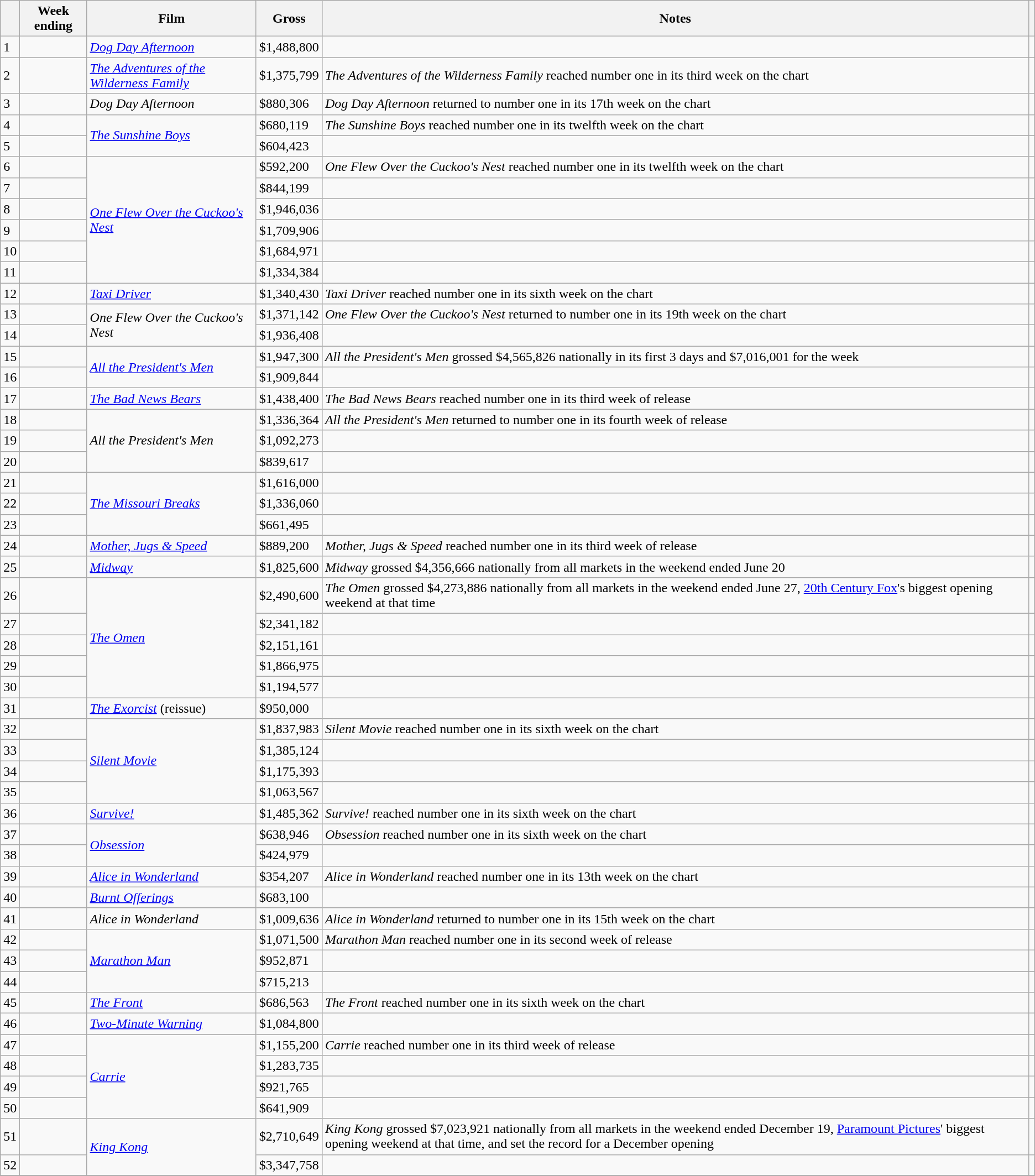<table class="wikitable sortable">
<tr>
<th></th>
<th>Week ending</th>
<th>Film</th>
<th>Gross</th>
<th>Notes</th>
<th class="unsortable"></th>
</tr>
<tr>
<td>1</td>
<td></td>
<td><em><a href='#'>Dog Day Afternoon</a></em></td>
<td>$1,488,800</td>
<td></td>
<td></td>
</tr>
<tr>
<td>2</td>
<td></td>
<td><em><a href='#'>The Adventures of the Wilderness Family</a></em></td>
<td>$1,375,799</td>
<td><em>The Adventures of the Wilderness Family</em> reached number one in its third week on the chart</td>
<td></td>
</tr>
<tr>
<td>3</td>
<td></td>
<td><em>Dog Day Afternoon</em></td>
<td>$880,306</td>
<td><em>Dog Day Afternoon</em> returned to number one in its 17th week on the chart</td>
<td></td>
</tr>
<tr>
<td>4</td>
<td></td>
<td rowspan="2"><em><a href='#'>The Sunshine Boys</a></em></td>
<td>$680,119</td>
<td><em>The Sunshine Boys</em> reached number one in its twelfth week on the chart</td>
<td></td>
</tr>
<tr>
<td>5</td>
<td></td>
<td>$604,423</td>
<td></td>
<td></td>
</tr>
<tr>
<td>6</td>
<td></td>
<td rowspan="6"><em><a href='#'>One Flew Over the Cuckoo's Nest</a></em></td>
<td>$592,200</td>
<td><em>One Flew Over the Cuckoo's Nest</em> reached number one in its twelfth week on the chart</td>
<td></td>
</tr>
<tr>
<td>7</td>
<td></td>
<td>$844,199</td>
<td></td>
<td></td>
</tr>
<tr>
<td>8</td>
<td></td>
<td>$1,946,036</td>
<td></td>
<td></td>
</tr>
<tr>
<td>9</td>
<td></td>
<td>$1,709,906</td>
<td></td>
<td></td>
</tr>
<tr>
<td>10</td>
<td></td>
<td>$1,684,971</td>
<td></td>
<td></td>
</tr>
<tr>
<td>11</td>
<td></td>
<td>$1,334,384</td>
<td></td>
<td></td>
</tr>
<tr>
<td>12</td>
<td></td>
<td><em><a href='#'>Taxi Driver</a></em></td>
<td>$1,340,430</td>
<td><em>Taxi Driver</em> reached number one in its sixth week on the chart</td>
<td></td>
</tr>
<tr>
<td>13</td>
<td></td>
<td rowspan="2"><em>One Flew Over the Cuckoo's Nest</em></td>
<td>$1,371,142</td>
<td><em>One Flew Over the Cuckoo's Nest</em> returned to number one in its 19th week on the chart</td>
<td></td>
</tr>
<tr>
<td>14</td>
<td></td>
<td>$1,936,408</td>
<td></td>
<td></td>
</tr>
<tr>
<td>15</td>
<td></td>
<td rowspan="2"><em><a href='#'>All the President's Men</a></em></td>
<td>$1,947,300</td>
<td><em>All the President's Men</em> grossed $4,565,826 nationally in its first 3 days and $7,016,001 for the week</td>
<td></td>
</tr>
<tr>
<td>16</td>
<td></td>
<td>$1,909,844</td>
<td></td>
<td></td>
</tr>
<tr>
<td>17</td>
<td></td>
<td><em><a href='#'>The Bad News Bears</a></em></td>
<td>$1,438,400</td>
<td><em>The Bad News Bears</em> reached number one in its third week of release</td>
<td></td>
</tr>
<tr>
<td>18</td>
<td></td>
<td rowspan="3"><em>All the President's Men</em></td>
<td>$1,336,364</td>
<td><em>All the President's Men</em> returned to number one in its fourth week of release</td>
<td></td>
</tr>
<tr>
<td>19</td>
<td></td>
<td>$1,092,273</td>
<td></td>
<td></td>
</tr>
<tr>
<td>20</td>
<td></td>
<td>$839,617</td>
<td></td>
<td></td>
</tr>
<tr>
<td>21</td>
<td></td>
<td rowspan="3"><em><a href='#'>The Missouri Breaks</a></em></td>
<td>$1,616,000</td>
<td></td>
<td></td>
</tr>
<tr>
<td>22</td>
<td></td>
<td>$1,336,060</td>
<td></td>
<td></td>
</tr>
<tr>
<td>23</td>
<td></td>
<td>$661,495</td>
<td></td>
<td></td>
</tr>
<tr>
<td>24</td>
<td></td>
<td><em><a href='#'>Mother, Jugs & Speed</a></em></td>
<td>$889,200</td>
<td><em>Mother, Jugs & Speed</em> reached number one in its third week of release</td>
<td></td>
</tr>
<tr>
<td>25</td>
<td></td>
<td><em><a href='#'>Midway</a></em></td>
<td>$1,825,600</td>
<td><em>Midway</em> grossed $4,356,666 nationally from all markets in the weekend ended June 20</td>
<td></td>
</tr>
<tr>
<td>26</td>
<td></td>
<td rowspan="5"><em><a href='#'>The Omen</a></em></td>
<td>$2,490,600</td>
<td><em>The Omen</em> grossed $4,273,886 nationally from all markets in the weekend ended June 27, <a href='#'>20th Century Fox</a>'s biggest opening weekend at that time</td>
<td></td>
</tr>
<tr>
<td>27</td>
<td></td>
<td>$2,341,182</td>
<td></td>
<td></td>
</tr>
<tr>
<td>28</td>
<td></td>
<td>$2,151,161</td>
<td></td>
<td></td>
</tr>
<tr>
<td>29</td>
<td></td>
<td>$1,866,975</td>
<td></td>
<td></td>
</tr>
<tr>
<td>30</td>
<td></td>
<td>$1,194,577</td>
<td></td>
<td></td>
</tr>
<tr>
<td>31</td>
<td></td>
<td><em><a href='#'>The Exorcist</a></em> (reissue)</td>
<td>$950,000</td>
<td></td>
<td></td>
</tr>
<tr>
<td>32</td>
<td></td>
<td rowspan="4"><em><a href='#'>Silent Movie</a></em></td>
<td>$1,837,983</td>
<td><em>Silent Movie</em> reached number one in its sixth week on the chart</td>
<td></td>
</tr>
<tr>
<td>33</td>
<td></td>
<td>$1,385,124</td>
<td></td>
<td></td>
</tr>
<tr>
<td>34</td>
<td></td>
<td>$1,175,393</td>
<td></td>
<td></td>
</tr>
<tr>
<td>35</td>
<td></td>
<td>$1,063,567</td>
<td></td>
<td></td>
</tr>
<tr>
<td>36</td>
<td></td>
<td><em><a href='#'>Survive!</a></em></td>
<td>$1,485,362</td>
<td><em>Survive!</em> reached number one in its sixth week on the chart</td>
<td></td>
</tr>
<tr>
<td>37</td>
<td></td>
<td rowspan="2"><em><a href='#'>Obsession</a></em></td>
<td>$638,946</td>
<td><em>Obsession</em> reached number one in its sixth week on the chart</td>
<td></td>
</tr>
<tr>
<td>38</td>
<td></td>
<td>$424,979</td>
<td></td>
<td></td>
</tr>
<tr>
<td>39</td>
<td></td>
<td><em><a href='#'>Alice in Wonderland</a></em></td>
<td>$354,207</td>
<td><em>Alice in Wonderland</em> reached number one in its 13th week on the chart</td>
<td></td>
</tr>
<tr>
<td>40</td>
<td></td>
<td><em><a href='#'>Burnt Offerings</a></em></td>
<td>$683,100</td>
<td></td>
<td></td>
</tr>
<tr>
<td>41</td>
<td></td>
<td><em>Alice in Wonderland</em></td>
<td>$1,009,636</td>
<td><em>Alice in Wonderland</em> returned to number one in its 15th week on the chart</td>
<td></td>
</tr>
<tr>
<td>42</td>
<td></td>
<td rowspan="3"><em><a href='#'>Marathon Man</a></em></td>
<td>$1,071,500</td>
<td><em>Marathon Man</em> reached number one in its second week of release</td>
<td></td>
</tr>
<tr>
<td>43</td>
<td></td>
<td>$952,871</td>
<td></td>
<td></td>
</tr>
<tr>
<td>44</td>
<td></td>
<td>$715,213</td>
<td></td>
<td></td>
</tr>
<tr>
<td>45</td>
<td></td>
<td><em><a href='#'>The Front</a></em></td>
<td>$686,563</td>
<td><em>The Front</em> reached number one in its sixth week on the chart</td>
<td></td>
</tr>
<tr>
<td>46</td>
<td></td>
<td><em><a href='#'>Two-Minute Warning</a></em></td>
<td>$1,084,800</td>
<td></td>
<td></td>
</tr>
<tr>
<td>47</td>
<td></td>
<td rowspan="4"><em><a href='#'>Carrie</a></em></td>
<td>$1,155,200</td>
<td><em>Carrie</em> reached number one in its third week of release</td>
<td></td>
</tr>
<tr>
<td>48</td>
<td></td>
<td>$1,283,735</td>
<td></td>
<td></td>
</tr>
<tr>
<td>49</td>
<td></td>
<td>$921,765</td>
<td></td>
<td></td>
</tr>
<tr>
<td>50</td>
<td></td>
<td>$641,909</td>
<td></td>
<td></td>
</tr>
<tr>
<td>51</td>
<td></td>
<td rowspan="2"><em><a href='#'>King Kong</a></em></td>
<td>$2,710,649</td>
<td><em>King Kong</em> grossed $7,023,921 nationally from all markets in the weekend ended December 19, <a href='#'>Paramount Pictures</a>' biggest opening weekend at that time, and set the record for a December opening</td>
<td></td>
</tr>
<tr>
<td>52</td>
<td></td>
<td>$3,347,758</td>
<td></td>
<td></td>
</tr>
<tr>
</tr>
</table>
